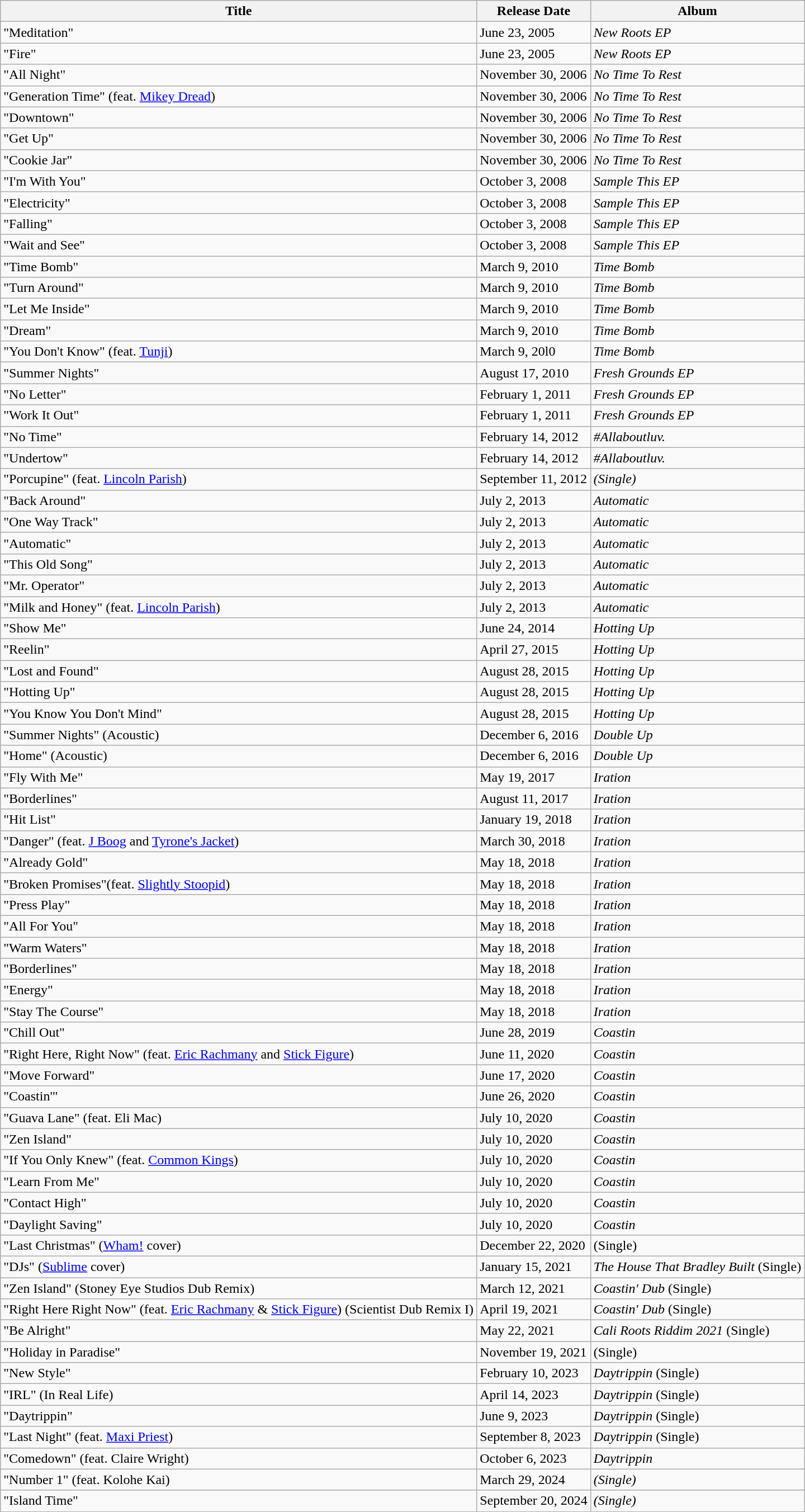<table class="wikitable">
<tr>
<th>Title</th>
<th>Release Date</th>
<th>Album</th>
</tr>
<tr>
<td>"Meditation"</td>
<td>June 23, 2005</td>
<td><em>New Roots EP</em></td>
</tr>
<tr>
<td>"Fire"</td>
<td>June 23, 2005</td>
<td><em>New Roots EP</em></td>
</tr>
<tr>
<td>"All Night"</td>
<td>November 30, 2006</td>
<td><em>No Time To Rest</em></td>
</tr>
<tr>
<td>"Generation Time" (feat. <a href='#'>Mikey Dread</a>)</td>
<td>November 30, 2006</td>
<td><em>No Time To Rest</em></td>
</tr>
<tr>
<td>"Downtown"</td>
<td>November 30, 2006</td>
<td><em>No Time To Rest</em></td>
</tr>
<tr>
<td>"Get Up"</td>
<td>November 30, 2006</td>
<td><em>No Time To Rest</em></td>
</tr>
<tr>
<td>"Cookie Jar"</td>
<td>November 30, 2006</td>
<td><em>No Time To Rest</em></td>
</tr>
<tr>
<td>"I'm With You"</td>
<td>October 3, 2008</td>
<td><em>Sample This EP</em></td>
</tr>
<tr>
<td>"Electricity"</td>
<td>October 3, 2008</td>
<td><em>Sample This EP</em></td>
</tr>
<tr>
<td>"Falling"</td>
<td>October 3, 2008</td>
<td><em>Sample This EP</em></td>
</tr>
<tr>
<td>"Wait and See"</td>
<td>October 3, 2008</td>
<td><em>Sample This EP</em></td>
</tr>
<tr>
<td>"Time Bomb"</td>
<td>March 9, 2010</td>
<td><em>Time Bomb</em></td>
</tr>
<tr>
<td>"Turn Around"</td>
<td>March 9, 2010</td>
<td><em>Time Bomb</em></td>
</tr>
<tr>
<td>"Let Me Inside"</td>
<td>March 9, 2010</td>
<td><em>Time Bomb</em></td>
</tr>
<tr>
<td>"Dream"</td>
<td>March 9, 2010</td>
<td><em>Time Bomb</em></td>
</tr>
<tr>
<td>"You Don't Know" (feat. <a href='#'>Tunji</a>)</td>
<td>March 9, 20l0</td>
<td><em>Time Bomb</em></td>
</tr>
<tr>
<td>"Summer Nights"</td>
<td>August 17, 2010</td>
<td><em>Fresh Grounds EP</em></td>
</tr>
<tr>
<td>"No Letter"</td>
<td>February 1, 2011</td>
<td><em>Fresh Grounds EP</em></td>
</tr>
<tr>
<td>"Work It Out"</td>
<td>February 1, 2011</td>
<td><em>Fresh Grounds EP</em></td>
</tr>
<tr>
<td>"No Time"</td>
<td>February 14, 2012</td>
<td><em>#Allaboutluv.</em></td>
</tr>
<tr>
<td>"Undertow"</td>
<td>February 14, 2012</td>
<td><em>#Allaboutluv.</em></td>
</tr>
<tr>
<td>"Porcupine" (feat. <a href='#'>Lincoln Parish</a>)</td>
<td>September 11, 2012</td>
<td><em>(Single)</em></td>
</tr>
<tr>
<td>"Back Around"</td>
<td>July 2, 2013</td>
<td><em>Automatic</em></td>
</tr>
<tr>
<td>"One Way Track"</td>
<td>July 2, 2013</td>
<td><em>Automatic</em></td>
</tr>
<tr>
<td>"Automatic"</td>
<td>July 2, 2013</td>
<td><em>Automatic</em></td>
</tr>
<tr>
<td>"This Old Song"</td>
<td>July 2, 2013</td>
<td><em>Automatic</em></td>
</tr>
<tr>
<td>"Mr. Operator"</td>
<td>July 2, 2013</td>
<td><em>Automatic</em></td>
</tr>
<tr>
<td>"Milk and Honey" (feat. <a href='#'>Lincoln Parish</a>)</td>
<td>July 2, 2013</td>
<td><em>Automatic</em></td>
</tr>
<tr>
<td>"Show Me"</td>
<td>June 24, 2014</td>
<td><em>Hotting Up</em></td>
</tr>
<tr>
<td>"Reelin"</td>
<td>April 27, 2015</td>
<td><em>Hotting Up</em></td>
</tr>
<tr>
<td>"Lost and Found"</td>
<td>August 28, 2015</td>
<td><em>Hotting Up</em></td>
</tr>
<tr>
<td>"Hotting Up"</td>
<td>August 28, 2015</td>
<td><em>Hotting Up</em></td>
</tr>
<tr>
<td>"You Know You Don't Mind"</td>
<td>August 28, 2015</td>
<td><em>Hotting Up</em></td>
</tr>
<tr>
<td>"Summer Nights" (Acoustic)</td>
<td>December 6, 2016</td>
<td><em>Double Up</em></td>
</tr>
<tr>
<td>"Home" (Acoustic)</td>
<td>December 6, 2016</td>
<td><em>Double Up</em></td>
</tr>
<tr>
<td>"Fly With Me"</td>
<td>May 19, 2017</td>
<td><em>Iration</em></td>
</tr>
<tr>
<td>"Borderlines"</td>
<td>August 11, 2017</td>
<td><em>Iration</em></td>
</tr>
<tr>
<td>"Hit List"</td>
<td>January 19, 2018</td>
<td><em>Iration</em></td>
</tr>
<tr>
<td>"Danger" (feat. <a href='#'>J Boog</a> and <a href='#'>Tyrone's Jacket</a>)</td>
<td>March 30, 2018</td>
<td><em>Iration</em></td>
</tr>
<tr>
<td>"Already Gold"</td>
<td>May 18, 2018</td>
<td><em>Iration</em></td>
</tr>
<tr>
<td>"Broken Promises"(feat. <a href='#'>Slightly Stoopid</a>)</td>
<td>May 18, 2018</td>
<td><em>Iration</em></td>
</tr>
<tr>
<td>"Press Play"</td>
<td>May 18, 2018</td>
<td><em>Iration</em></td>
</tr>
<tr>
<td>"All For You"</td>
<td>May 18, 2018</td>
<td><em>Iration</em></td>
</tr>
<tr>
<td>"Warm Waters"</td>
<td>May 18, 2018</td>
<td><em>Iration</em></td>
</tr>
<tr>
<td>"Borderlines"</td>
<td>May 18, 2018</td>
<td><em>Iration</em></td>
</tr>
<tr>
<td>"Energy"</td>
<td>May 18, 2018</td>
<td><em>Iration</em></td>
</tr>
<tr>
<td>"Stay The Course"</td>
<td>May 18, 2018</td>
<td><em>Iration</em></td>
</tr>
<tr>
<td>"Chill Out"</td>
<td>June 28, 2019</td>
<td><em>Coastin</em></td>
</tr>
<tr>
<td>"Right Here, Right Now" (feat. <a href='#'>Eric Rachmany</a> and <a href='#'>Stick Figure</a>)</td>
<td>June 11, 2020</td>
<td><em>Coastin</em></td>
</tr>
<tr>
<td>"Move Forward"</td>
<td>June 17, 2020</td>
<td><em>Coastin</em></td>
</tr>
<tr>
<td>"Coastin'"</td>
<td>June 26, 2020</td>
<td><em>Coastin</em></td>
</tr>
<tr>
<td>"Guava Lane" (feat. Eli Mac)</td>
<td>July 10, 2020</td>
<td><em>Coastin</em></td>
</tr>
<tr>
<td>"Zen Island"</td>
<td>July 10, 2020</td>
<td><em>Coastin</em></td>
</tr>
<tr>
<td>"If You Only Knew" (feat. <a href='#'>Common Kings</a>)</td>
<td>July 10, 2020</td>
<td><em>Coastin</em></td>
</tr>
<tr>
<td>"Learn From Me"</td>
<td>July 10, 2020</td>
<td><em>Coastin</em></td>
</tr>
<tr>
<td>"Contact High"</td>
<td>July 10, 2020</td>
<td><em>Coastin</em></td>
</tr>
<tr>
<td>"Daylight Saving"</td>
<td>July 10, 2020</td>
<td><em>Coastin</em></td>
</tr>
<tr>
<td>"Last Christmas" (<a href='#'>Wham!</a> cover)</td>
<td>December 22, 2020</td>
<td>(Single)</td>
</tr>
<tr>
<td>"DJs" (<a href='#'>Sublime</a> cover)</td>
<td>January 15, 2021</td>
<td><em>The House That Bradley Built</em> (Single)</td>
</tr>
<tr>
<td>"Zen Island" (Stoney Eye Studios Dub Remix)</td>
<td>March 12, 2021</td>
<td><em>Coastin' Dub</em> (Single)</td>
</tr>
<tr>
<td>"Right Here Right Now" (feat. <a href='#'>Eric Rachmany</a> & <a href='#'>Stick Figure</a>) (Scientist Dub Remix I)</td>
<td>April 19, 2021</td>
<td><em>Coastin' Dub</em> (Single)</td>
</tr>
<tr>
<td>"Be Alright"</td>
<td>May 22, 2021</td>
<td><em>Cali Roots Riddim 2021</em> (Single)</td>
</tr>
<tr>
<td>"Holiday in Paradise"</td>
<td>November 19, 2021</td>
<td>(Single)</td>
</tr>
<tr>
<td>"New Style"</td>
<td>February 10, 2023</td>
<td><em>Daytrippin</em> (Single)</td>
</tr>
<tr>
<td>"IRL" (In Real Life)</td>
<td>April 14, 2023</td>
<td><em>Daytrippin</em> (Single)</td>
</tr>
<tr>
<td>"Daytrippin"</td>
<td>June 9, 2023</td>
<td><em>Daytrippin</em> (Single)</td>
</tr>
<tr>
<td>"Last Night" (feat. <a href='#'>Maxi Priest</a>)</td>
<td>September 8, 2023</td>
<td><em>Daytrippin</em> (Single)</td>
</tr>
<tr>
<td>"Comedown" (feat. Claire Wright)</td>
<td>October 6, 2023</td>
<td><em>Daytrippin</em></td>
</tr>
<tr>
<td>"Number 1" (feat. Kolohe Kai)</td>
<td>March 29, 2024</td>
<td><em>(Single)</em></td>
</tr>
<tr>
<td>"Island Time"</td>
<td>September 20, 2024</td>
<td><em>(Single)</em></td>
</tr>
</table>
